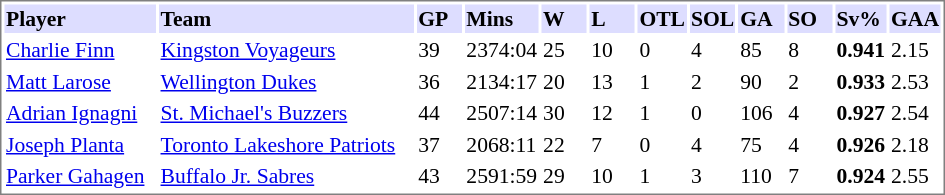<table cellpadding="0">
<tr style="text-align:left; vertical-align:top;">
<td></td>
<td><br><table cellpadding="1"  style="width:630px; font-size:90%; border:1px solid gray;">
<tr>
<th style="background:#ddf; ">Player</th>
<th style="background:#ddf; ">Team</th>
<th style="background:#ddf; width:5%;">GP</th>
<th style="background:#ddf; width:5%;">Mins</th>
<th style="background:#ddf; width:5%;">W</th>
<th style="background:#ddf; width:5%;">L</th>
<th style="background:#ddf; width:5%;">OTL</th>
<th style="background:#ddf; width:5%;">SOL</th>
<th style="background:#ddf; width:5%;">GA</th>
<th style="background:#ddf; width:5%;">SO</th>
<th style="background:#ddf; width:5%;">Sv%</th>
<th style="background:#ddf; width:5%;">GAA</th>
</tr>
<tr>
<td><a href='#'>Charlie Finn</a></td>
<td><a href='#'>Kingston Voyageurs</a></td>
<td>39</td>
<td>2374:04</td>
<td>25</td>
<td>10</td>
<td>0</td>
<td>4</td>
<td>85</td>
<td>8</td>
<td><strong>0.941</strong></td>
<td>2.15</td>
</tr>
<tr>
<td><a href='#'>Matt Larose</a></td>
<td><a href='#'>Wellington Dukes</a></td>
<td>36</td>
<td>2134:17</td>
<td>20</td>
<td>13</td>
<td>1</td>
<td>2</td>
<td>90</td>
<td>2</td>
<td><strong>0.933</strong></td>
<td>2.53</td>
</tr>
<tr>
<td><a href='#'>Adrian Ignagni</a></td>
<td><a href='#'>St. Michael's Buzzers</a></td>
<td>44</td>
<td>2507:14</td>
<td>30</td>
<td>12</td>
<td>1</td>
<td>0</td>
<td>106</td>
<td>4</td>
<td><strong>0.927</strong></td>
<td>2.54</td>
</tr>
<tr>
<td><a href='#'>Joseph Planta</a></td>
<td><a href='#'>Toronto Lakeshore Patriots</a></td>
<td>37</td>
<td>2068:11</td>
<td>22</td>
<td>7</td>
<td>0</td>
<td>4</td>
<td>75</td>
<td>4</td>
<td><strong>0.926</strong></td>
<td>2.18</td>
</tr>
<tr>
<td><a href='#'>Parker Gahagen</a></td>
<td><a href='#'>Buffalo Jr. Sabres</a></td>
<td>43</td>
<td>2591:59</td>
<td>29</td>
<td>10</td>
<td>1</td>
<td>3</td>
<td>110</td>
<td>7</td>
<td><strong>0.924</strong></td>
<td>2.55</td>
</tr>
</table>
</td>
</tr>
</table>
